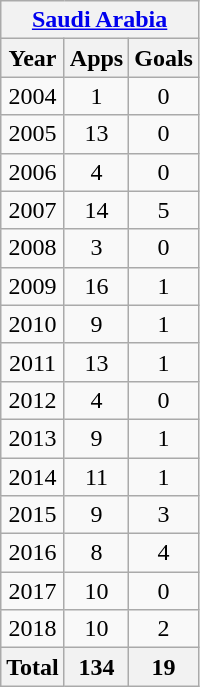<table class="wikitable" style="text-align:center">
<tr>
<th colspan=3><a href='#'>Saudi Arabia</a></th>
</tr>
<tr>
<th>Year</th>
<th>Apps</th>
<th>Goals</th>
</tr>
<tr>
<td>2004</td>
<td>1</td>
<td>0</td>
</tr>
<tr>
<td>2005</td>
<td>13</td>
<td>0</td>
</tr>
<tr>
<td>2006</td>
<td>4</td>
<td>0</td>
</tr>
<tr>
<td>2007</td>
<td>14</td>
<td>5</td>
</tr>
<tr>
<td>2008</td>
<td>3</td>
<td>0</td>
</tr>
<tr>
<td>2009</td>
<td>16</td>
<td>1</td>
</tr>
<tr>
<td>2010</td>
<td>9</td>
<td>1</td>
</tr>
<tr>
<td>2011</td>
<td>13</td>
<td>1</td>
</tr>
<tr>
<td>2012</td>
<td>4</td>
<td>0</td>
</tr>
<tr>
<td>2013</td>
<td>9</td>
<td>1</td>
</tr>
<tr>
<td>2014</td>
<td>11</td>
<td>1</td>
</tr>
<tr>
<td>2015</td>
<td>9</td>
<td>3</td>
</tr>
<tr>
<td>2016</td>
<td>8</td>
<td>4</td>
</tr>
<tr>
<td>2017</td>
<td>10</td>
<td>0</td>
</tr>
<tr>
<td>2018</td>
<td>10</td>
<td>2</td>
</tr>
<tr>
<th>Total</th>
<th>134</th>
<th>19</th>
</tr>
</table>
